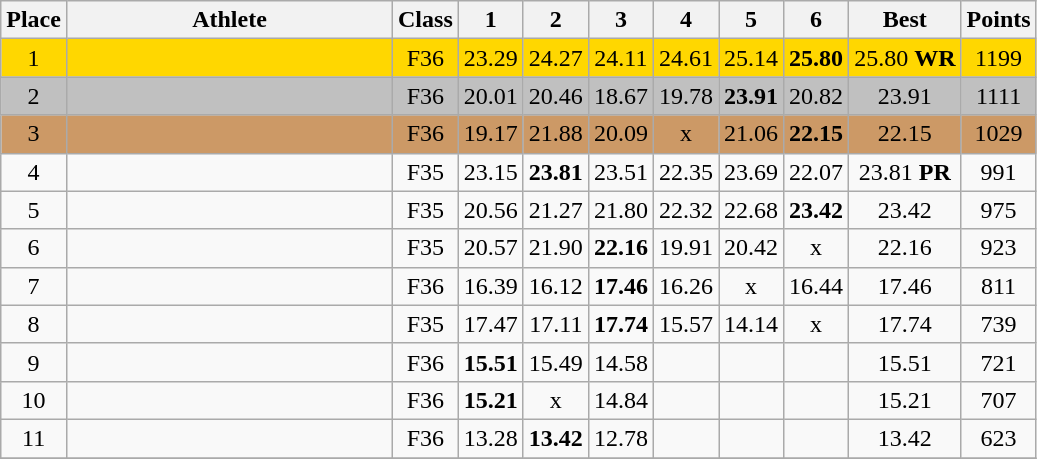<table class="wikitable" style="text-align:center">
<tr>
<th>Place</th>
<th width=210>Athlete</th>
<th>Class</th>
<th>1</th>
<th>2</th>
<th>3</th>
<th>4</th>
<th>5</th>
<th>6</th>
<th>Best</th>
<th>Points</th>
</tr>
<tr bgcolor=gold>
<td>1</td>
<td align=left></td>
<td>F36</td>
<td>23.29</td>
<td>24.27</td>
<td>24.11</td>
<td>24.61</td>
<td>25.14</td>
<td><strong>25.80</strong></td>
<td>25.80 <strong>WR</strong></td>
<td>1199</td>
</tr>
<tr bgcolor=silver>
<td>2</td>
<td align=left></td>
<td>F36</td>
<td>20.01</td>
<td>20.46</td>
<td>18.67</td>
<td>19.78</td>
<td><strong>23.91</strong></td>
<td>20.82</td>
<td>23.91</td>
<td>1111</td>
</tr>
<tr bgcolor=cc9966>
<td>3</td>
<td align=left></td>
<td>F36</td>
<td>19.17</td>
<td>21.88</td>
<td>20.09</td>
<td>x</td>
<td>21.06</td>
<td><strong>22.15</strong></td>
<td>22.15</td>
<td>1029</td>
</tr>
<tr>
<td>4</td>
<td align=left></td>
<td>F35</td>
<td>23.15</td>
<td><strong>23.81</strong></td>
<td>23.51</td>
<td>22.35</td>
<td>23.69</td>
<td>22.07</td>
<td>23.81 <strong>PR</strong></td>
<td>991</td>
</tr>
<tr>
<td>5</td>
<td align=left></td>
<td>F35</td>
<td>20.56</td>
<td>21.27</td>
<td>21.80</td>
<td>22.32</td>
<td>22.68</td>
<td><strong>23.42</strong></td>
<td>23.42</td>
<td>975</td>
</tr>
<tr>
<td>6</td>
<td align=left></td>
<td>F35</td>
<td>20.57</td>
<td>21.90</td>
<td><strong>22.16</strong></td>
<td>19.91</td>
<td>20.42</td>
<td>x</td>
<td>22.16</td>
<td>923</td>
</tr>
<tr>
<td>7</td>
<td align=left></td>
<td>F36</td>
<td>16.39</td>
<td>16.12</td>
<td><strong>17.46</strong></td>
<td>16.26</td>
<td>x</td>
<td>16.44</td>
<td>17.46</td>
<td>811</td>
</tr>
<tr>
<td>8</td>
<td align=left></td>
<td>F35</td>
<td>17.47</td>
<td>17.11</td>
<td><strong>17.74</strong></td>
<td>15.57</td>
<td>14.14</td>
<td>x</td>
<td>17.74</td>
<td>739</td>
</tr>
<tr>
<td>9</td>
<td align=left></td>
<td>F36</td>
<td><strong>15.51</strong></td>
<td>15.49</td>
<td>14.58</td>
<td></td>
<td></td>
<td></td>
<td>15.51</td>
<td>721</td>
</tr>
<tr>
<td>10</td>
<td align=left></td>
<td>F36</td>
<td><strong>15.21</strong></td>
<td>x</td>
<td>14.84</td>
<td></td>
<td></td>
<td></td>
<td>15.21</td>
<td>707</td>
</tr>
<tr>
<td>11</td>
<td align=left></td>
<td>F36</td>
<td>13.28</td>
<td><strong>13.42</strong></td>
<td>12.78</td>
<td></td>
<td></td>
<td></td>
<td>13.42</td>
<td>623</td>
</tr>
<tr>
</tr>
</table>
